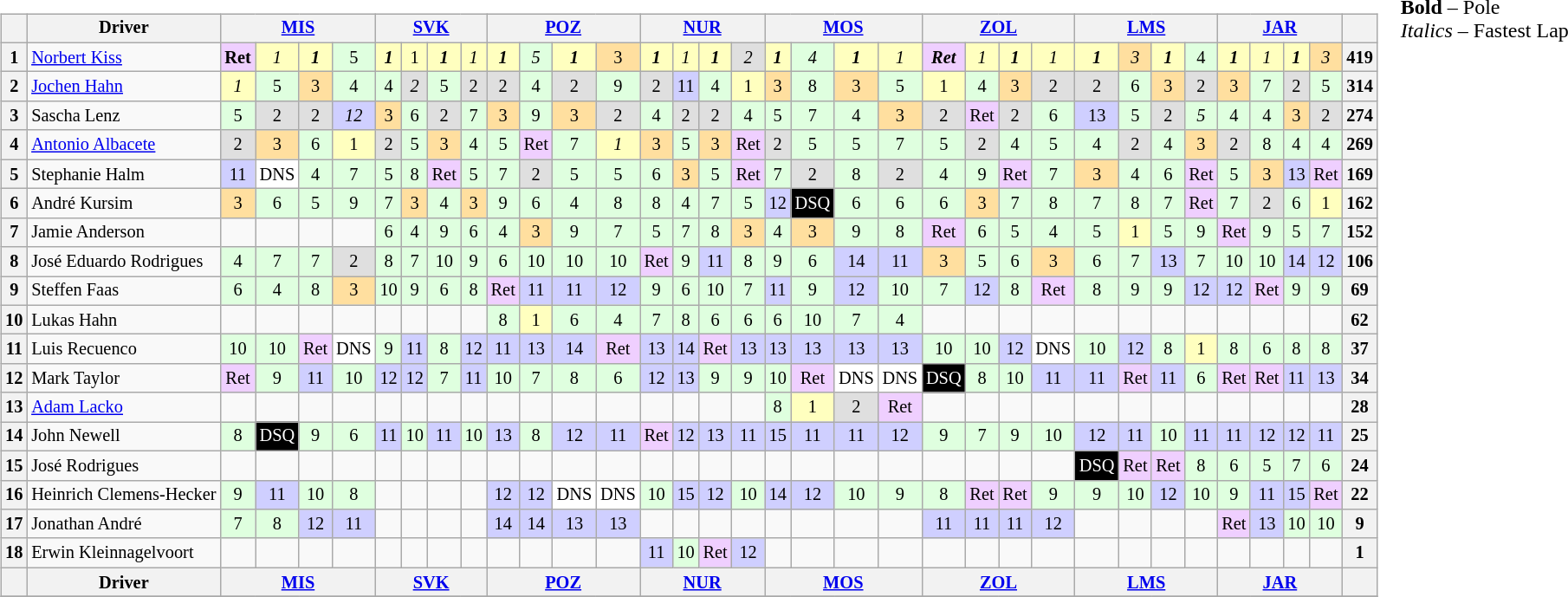<table>
<tr>
<td valign="top"><br><table align=left| class="wikitable" style="font-size: 85%; text-align: center">
<tr valign="top">
<th valign=middle></th>
<th valign=middle>Driver</th>
<th colspan="4"><a href='#'>MIS</a><br></th>
<th colspan="4"><a href='#'>SVK</a><br></th>
<th colspan="4"><a href='#'>POZ</a><br></th>
<th colspan="4"><a href='#'>NUR</a><br></th>
<th colspan="4"><a href='#'>MOS</a><br></th>
<th colspan="4"><a href='#'>ZOL</a><br></th>
<th colspan="4"><a href='#'>LMS</a><br></th>
<th colspan="4"><a href='#'>JAR</a><br></th>
<th valign=middle></th>
</tr>
<tr>
<th>1</th>
<td align="left"> <a href='#'>Norbert Kiss</a></td>
<td style="background:#efcfff;"><strong>Ret</strong></td>
<td style="background:#ffffbf;"><em>1</em></td>
<td style="background:#ffffbf;"><strong><em>1</em></strong></td>
<td style="background:#dfffdf;">5</td>
<td style="background:#ffffbf;"><strong><em>1</em></strong></td>
<td style="background:#ffffbf;">1</td>
<td style="background:#ffffbf;"><strong><em>1</em></strong></td>
<td style="background:#ffffbf;"><em>1</em></td>
<td style="background:#ffffbf;"><strong><em>1</em></strong></td>
<td style="background:#dfffdf;"><em>5</em></td>
<td style="background:#ffffbf;"><strong><em>1</em></strong></td>
<td style="background:#ffdf9f;">3</td>
<td style="background:#ffffbf;"><strong><em>1</em></strong></td>
<td style="background:#ffffbf;"><em>1</em></td>
<td style="background:#ffffbf;"><strong><em>1</em></strong></td>
<td style="background:#dfdfdf;"><em>2</em></td>
<td style="background:#ffffbf;"><strong><em>1</em></strong></td>
<td style="background:#dfffdf;"><em>4</em></td>
<td style="background:#ffffbf;"><strong><em>1</em></strong></td>
<td style="background:#ffffbf;"><em>1</em></td>
<td style="background:#efcfff;"><strong><em>Ret</em></strong></td>
<td style="background:#ffffbf;"><em>1</em></td>
<td style="background:#ffffbf;"><strong><em>1</em></strong></td>
<td style="background:#ffffbf;"><em>1</em></td>
<td style="background:#ffffbf;"><strong><em>1</em></strong></td>
<td style="background:#ffdf9f;"><em>3</em></td>
<td style="background:#ffffbf;"><strong><em>1</em></strong></td>
<td style="background:#dfffdf;">4</td>
<td style="background:#ffffbf;"><strong><em>1</em></strong></td>
<td style="background:#ffffbf;"><em>1</em></td>
<td style="background:#ffffbf;"><strong><em>1</em></strong></td>
<td style="background:#ffdf9f;"><em>3</em></td>
<th>419</th>
</tr>
<tr>
<th>2</th>
<td align="left"> <a href='#'>Jochen Hahn</a></td>
<td style="background:#ffffbf;"><em>1</em></td>
<td style="background:#dfffdf;">5</td>
<td style="background:#ffdf9f;">3</td>
<td style="background:#dfffdf;">4</td>
<td style="background:#dfffdf;">4</td>
<td style="background:#dfdfdf;"><em>2</em></td>
<td style="background:#dfffdf;">5</td>
<td style="background:#dfdfdf;">2</td>
<td style="background:#dfdfdf;">2</td>
<td style="background:#dfffdf;">4</td>
<td style="background:#dfdfdf;">2</td>
<td style="background:#dfffdf;">9</td>
<td style="background:#dfdfdf;">2</td>
<td style="background:#cfcfff;">11</td>
<td style="background:#dfffdf;">4</td>
<td style="background:#ffffbf;">1</td>
<td style="background:#ffdf9f;">3</td>
<td style="background:#dfffdf;">8</td>
<td style="background:#ffdf9f;">3</td>
<td style="background:#dfffdf;">5</td>
<td style="background:#ffffbf;">1</td>
<td style="background:#dfffdf;">4</td>
<td style="background:#ffdf9f;">3</td>
<td style="background:#dfdfdf;">2</td>
<td style="background:#dfdfdf;">2</td>
<td style="background:#dfffdf;">6</td>
<td style="background:#ffdf9f;">3</td>
<td style="background:#dfdfdf;">2</td>
<td style="background:#ffdf9f;">3</td>
<td style="background:#dfffdf;">7</td>
<td style="background:#dfdfdf;">2</td>
<td style="background:#dfffdf;">5</td>
<th>314</th>
</tr>
<tr>
<th>3</th>
<td align="left"> Sascha Lenz</td>
<td style="background:#dfffdf;">5</td>
<td style="background:#dfdfdf;">2</td>
<td style="background:#dfdfdf;">2</td>
<td style="background:#cfcfff;"><em>12</em></td>
<td style="background:#ffdf9f;">3</td>
<td style="background:#dfffdf;">6</td>
<td style="background:#dfdfdf;">2</td>
<td style="background:#dfffdf;">7</td>
<td style="background:#ffdf9f;">3</td>
<td style="background:#dfffdf;">9</td>
<td style="background:#ffdf9f;">3</td>
<td style="background:#dfdfdf;">2</td>
<td style="background:#dfffdf;">4</td>
<td style="background:#dfdfdf;">2</td>
<td style="background:#dfdfdf;">2</td>
<td style="background:#dfffdf;">4</td>
<td style="background:#dfffdf;">5</td>
<td style="background:#dfffdf;">7</td>
<td style="background:#dfffdf;">4</td>
<td style="background:#ffdf9f;">3</td>
<td style="background:#dfdfdf;">2</td>
<td style="background:#efcfff;">Ret</td>
<td style="background:#dfdfdf;">2</td>
<td style="background:#dfffdf;">6</td>
<td style="background:#cfcfff;">13</td>
<td style="background:#dfffdf;">5</td>
<td style="background:#dfdfdf;">2</td>
<td style="background:#dfffdf;"><em>5</em></td>
<td style="background:#dfffdf;">4</td>
<td style="background:#dfffdf;">4</td>
<td style="background:#ffdf9f;">3</td>
<td style="background:#dfdfdf;">2</td>
<th>274</th>
</tr>
<tr>
<th>4</th>
<td align="left"> <a href='#'>Antonio Albacete</a></td>
<td style="background:#dfdfdf;">2</td>
<td style="background:#ffdf9f;">3</td>
<td style="background:#dfffdf;">6</td>
<td style="background:#ffffbf;">1</td>
<td style="background:#dfdfdf;">2</td>
<td style="background:#dfffdf;">5</td>
<td style="background:#ffdf9f;">3</td>
<td style="background:#dfffdf;">4</td>
<td style="background:#dfffdf;">5</td>
<td style="background:#efcfff;">Ret</td>
<td style="background:#dfffdf;">7</td>
<td style="background:#ffffbf;"><em>1</em></td>
<td style="background:#ffdf9f;">3</td>
<td style="background:#dfffdf;">5</td>
<td style="background:#ffdf9f;">3</td>
<td style="background:#efcfff;">Ret</td>
<td style="background:#dfdfdf;">2</td>
<td style="background:#dfffdf;">5</td>
<td style="background:#dfffdf;">5</td>
<td style="background:#dfffdf;">7</td>
<td style="background:#dfffdf;">5</td>
<td style="background:#dfdfdf;">2</td>
<td style="background:#dfffdf;">4</td>
<td style="background:#dfffdf;">5</td>
<td style="background:#dfffdf;">4</td>
<td style="background:#dfdfdf;">2</td>
<td style="background:#dfffdf;">4</td>
<td style="background:#ffdf9f;">3</td>
<td style="background:#dfdfdf;">2</td>
<td style="background:#dfffdf;">8</td>
<td style="background:#dfffdf;">4</td>
<td style="background:#dfffdf;">4</td>
<th>269</th>
</tr>
<tr>
<th>5</th>
<td align="left"> Stephanie Halm</td>
<td style="background:#cfcfff;">11</td>
<td style="background:#ffffff;">DNS</td>
<td style="background:#dfffdf;">4</td>
<td style="background:#dfffdf;">7</td>
<td style="background:#dfffdf;">5</td>
<td style="background:#dfffdf;">8</td>
<td style="background:#efcfff;">Ret</td>
<td style="background:#dfffdf;">5</td>
<td style="background:#dfffdf;">7</td>
<td style="background:#dfdfdf;">2</td>
<td style="background:#dfffdf;">5</td>
<td style="background:#dfffdf;">5</td>
<td style="background:#dfffdf;">6</td>
<td style="background:#ffdf9f;">3</td>
<td style="background:#dfffdf;">5</td>
<td style="background:#efcfff;">Ret</td>
<td style="background:#dfffdf;">7</td>
<td style="background:#dfdfdf;">2</td>
<td style="background:#dfffdf;">8</td>
<td style="background:#dfdfdf;">2</td>
<td style="background:#dfffdf;">4</td>
<td style="background:#dfffdf;">9</td>
<td style="background:#efcfff;">Ret</td>
<td style="background:#dfffdf;">7</td>
<td style="background:#ffdf9f;">3</td>
<td style="background:#dfffdf;">4</td>
<td style="background:#dfffdf;">6</td>
<td style="background:#efcfff;">Ret</td>
<td style="background:#dfffdf;">5</td>
<td style="background:#ffdf9f;">3</td>
<td style="background:#cfcfff;">13</td>
<td style="background:#efcfff;">Ret</td>
<th>169</th>
</tr>
<tr>
<th>6</th>
<td align="left"> André Kursim</td>
<td style="background:#ffdf9f;">3</td>
<td style="background:#dfffdf;">6</td>
<td style="background:#dfffdf;">5</td>
<td style="background:#dfffdf;">9</td>
<td style="background:#dfffdf;">7</td>
<td style="background:#ffdf9f;">3</td>
<td style="background:#dfffdf;">4</td>
<td style="background:#ffdf9f;">3</td>
<td style="background:#dfffdf;">9</td>
<td style="background:#dfffdf;">6</td>
<td style="background:#dfffdf;">4</td>
<td style="background:#dfffdf;">8</td>
<td style="background:#dfffdf;">8</td>
<td style="background:#dfffdf;">4</td>
<td style="background:#dfffdf;">7</td>
<td style="background:#dfffdf;">5</td>
<td style="background:#cfcfff;">12</td>
<td style="background:#000000; color:white;">DSQ</td>
<td style="background:#dfffdf;">6</td>
<td style="background:#dfffdf;">6</td>
<td style="background:#dfffdf;">6</td>
<td style="background:#ffdf9f;">3</td>
<td style="background:#dfffdf;">7</td>
<td style="background:#dfffdf;">8</td>
<td style="background:#dfffdf;">7</td>
<td style="background:#dfffdf;">8</td>
<td style="background:#dfffdf;">7</td>
<td style="background:#efcfff;">Ret</td>
<td style="background:#dfffdf;">7</td>
<td style="background:#dfdfdf;">2</td>
<td style="background:#dfffdf;">6</td>
<td style="background:#ffffbf;">1</td>
<th>162</th>
</tr>
<tr>
<th>7</th>
<td align="left"> Jamie Anderson</td>
<td></td>
<td></td>
<td></td>
<td></td>
<td style="background:#dfffdf;">6</td>
<td style="background:#dfffdf;">4</td>
<td style="background:#dfffdf;">9</td>
<td style="background:#dfffdf;">6</td>
<td style="background:#dfffdf;">4</td>
<td style="background:#ffdf9f;">3</td>
<td style="background:#dfffdf;">9</td>
<td style="background:#dfffdf;">7</td>
<td style="background:#dfffdf;">5</td>
<td style="background:#dfffdf;">7</td>
<td style="background:#dfffdf;">8</td>
<td style="background:#ffdf9f;">3</td>
<td style="background:#dfffdf;">4</td>
<td style="background:#ffdf9f;">3</td>
<td style="background:#dfffdf;">9</td>
<td style="background:#dfffdf;">8</td>
<td style="background:#efcfff;">Ret</td>
<td style="background:#dfffdf;">6</td>
<td style="background:#dfffdf;">5</td>
<td style="background:#dfffdf;">4</td>
<td style="background:#dfffdf;">5</td>
<td style="background:#ffffbf;">1</td>
<td style="background:#dfffdf;">5</td>
<td style="background:#dfffdf;">9</td>
<td style="background:#efcfff;">Ret</td>
<td style="background:#dfffdf;">9</td>
<td style="background:#dfffdf;">5</td>
<td style="background:#dfffdf;">7</td>
<th>152</th>
</tr>
<tr>
<th>8</th>
<td align="left"> José Eduardo Rodrigues</td>
<td style="background:#dfffdf;">4</td>
<td style="background:#dfffdf;">7</td>
<td style="background:#dfffdf;">7</td>
<td style="background:#dfdfdf;">2</td>
<td style="background:#dfffdf;">8</td>
<td style="background:#dfffdf;">7</td>
<td style="background:#dfffdf;">10</td>
<td style="background:#dfffdf;">9</td>
<td style="background:#dfffdf;">6</td>
<td style="background:#dfffdf;">10</td>
<td style="background:#dfffdf;">10</td>
<td style="background:#dfffdf;">10</td>
<td style="background:#efcfff;">Ret</td>
<td style="background:#dfffdf;">9</td>
<td style="background:#cfcfff;">11</td>
<td style="background:#dfffdf;">8</td>
<td style="background:#dfffdf;">9</td>
<td style="background:#dfffdf;">6</td>
<td style="background:#cfcfff;">14</td>
<td style="background:#cfcfff;">11</td>
<td style="background:#ffdf9f;">3</td>
<td style="background:#dfffdf;">5</td>
<td style="background:#dfffdf;">6</td>
<td style="background:#ffdf9f;">3</td>
<td style="background:#dfffdf;">6</td>
<td style="background:#dfffdf;">7</td>
<td style="background:#cfcfff;">13</td>
<td style="background:#dfffdf;">7</td>
<td style="background:#dfffdf;">10</td>
<td style="background:#dfffdf;">10</td>
<td style="background:#cfcfff;">14</td>
<td style="background:#cfcfff;">12</td>
<th>106</th>
</tr>
<tr>
<th>9</th>
<td align="left"> Steffen Faas</td>
<td style="background:#dfffdf;">6</td>
<td style="background:#dfffdf;">4</td>
<td style="background:#dfffdf;">8</td>
<td style="background:#ffdf9f;">3</td>
<td style="background:#dfffdf;">10</td>
<td style="background:#dfffdf;">9</td>
<td style="background:#dfffdf;">6</td>
<td style="background:#dfffdf;">8</td>
<td style="background:#efcfff;">Ret</td>
<td style="background:#cfcfff;">11</td>
<td style="background:#cfcfff;">11</td>
<td style="background:#cfcfff;">12</td>
<td style="background:#dfffdf;">9</td>
<td style="background:#dfffdf;">6</td>
<td style="background:#dfffdf;">10</td>
<td style="background:#dfffdf;">7</td>
<td style="background:#cfcfff;">11</td>
<td style="background:#dfffdf;">9</td>
<td style="background:#cfcfff;">12</td>
<td style="background:#dfffdf;">10</td>
<td style="background:#dfffdf;">7</td>
<td style="background:#cfcfff;">12</td>
<td style="background:#dfffdf;">8</td>
<td style="background:#efcfff;">Ret</td>
<td style="background:#dfffdf;">8</td>
<td style="background:#dfffdf;">9</td>
<td style="background:#dfffdf;">9</td>
<td style="background:#cfcfff;">12</td>
<td style="background:#cfcfff;">12</td>
<td style="background:#efcfff;">Ret</td>
<td style="background:#dfffdf;">9</td>
<td style="background:#dfffdf;">9</td>
<th>69</th>
</tr>
<tr>
<th>10</th>
<td align="left"> Lukas Hahn</td>
<td></td>
<td></td>
<td></td>
<td></td>
<td></td>
<td></td>
<td></td>
<td></td>
<td style="background:#dfffdf;">8</td>
<td style="background:#ffffbf;">1</td>
<td style="background:#dfffdf;">6</td>
<td style="background:#dfffdf;">4</td>
<td style="background:#dfffdf;">7</td>
<td style="background:#dfffdf;">8</td>
<td style="background:#dfffdf;">6</td>
<td style="background:#dfffdf;">6</td>
<td style="background:#dfffdf;">6</td>
<td style="background:#dfffdf;">10</td>
<td style="background:#dfffdf;">7</td>
<td style="background:#dfffdf;">4</td>
<td></td>
<td></td>
<td></td>
<td></td>
<td></td>
<td></td>
<td></td>
<td></td>
<td></td>
<td></td>
<td></td>
<td></td>
<th>62</th>
</tr>
<tr>
<th>11</th>
<td align="left"> Luis Recuenco</td>
<td style="background:#dfffdf;">10</td>
<td style="background:#dfffdf;">10</td>
<td style="background:#efcfff;">Ret</td>
<td style="background:#ffffff;">DNS</td>
<td style="background:#dfffdf;">9</td>
<td style="background:#cfcfff;">11</td>
<td style="background:#dfffdf;">8</td>
<td style="background:#cfcfff;">12</td>
<td style="background:#cfcfff;">11</td>
<td style="background:#cfcfff;">13</td>
<td style="background:#cfcfff;">14</td>
<td style="background:#efcfff;">Ret</td>
<td style="background:#cfcfff;">13</td>
<td style="background:#cfcfff;">14</td>
<td style="background:#efcfff;">Ret</td>
<td style="background:#cfcfff;">13</td>
<td style="background:#cfcfff;">13</td>
<td style="background:#cfcfff;">13</td>
<td style="background:#cfcfff;">13</td>
<td style="background:#cfcfff;">13</td>
<td style="background:#dfffdf;">10</td>
<td style="background:#dfffdf;">10</td>
<td style="background:#cfcfff;">12</td>
<td style="background:#ffffff;">DNS</td>
<td style="background:#dfffdf;">10</td>
<td style="background:#cfcfff;">12</td>
<td style="background:#dfffdf;">8</td>
<td style="background:#ffffbf;">1</td>
<td style="background:#dfffdf;">8</td>
<td style="background:#dfffdf;">6</td>
<td style="background:#dfffdf;">8</td>
<td style="background:#dfffdf;">8</td>
<th>37</th>
</tr>
<tr>
<th>12</th>
<td align="left"> Mark Taylor</td>
<td style="background:#efcfff;">Ret</td>
<td style="background:#dfffdf;">9</td>
<td style="background:#cfcfff;">11</td>
<td style="background:#dfffdf;">10</td>
<td style="background:#cfcfff;">12</td>
<td style="background:#cfcfff;">12</td>
<td style="background:#dfffdf;">7</td>
<td style="background:#cfcfff;">11</td>
<td style="background:#dfffdf;">10</td>
<td style="background:#dfffdf;">7</td>
<td style="background:#dfffdf;">8</td>
<td style="background:#dfffdf;">6</td>
<td style="background:#cfcfff;">12</td>
<td style="background:#cfcfff;">13</td>
<td style="background:#dfffdf;">9</td>
<td style="background:#dfffdf;">9</td>
<td style="background:#dfffdf;">10</td>
<td style="background:#efcfff;">Ret</td>
<td style="background:#ffffff;">DNS</td>
<td style="background:#ffffff;">DNS</td>
<td style="background:#000000; color:white;">DSQ</td>
<td style="background:#dfffdf;">8</td>
<td style="background:#dfffdf;">10</td>
<td style="background:#cfcfff;">11</td>
<td style="background:#cfcfff;">11</td>
<td style="background:#efcfff;">Ret</td>
<td style="background:#cfcfff;">11</td>
<td style="background:#dfffdf;">6</td>
<td style="background:#efcfff;">Ret</td>
<td style="background:#efcfff;">Ret</td>
<td style="background:#cfcfff;">11</td>
<td style="background:#cfcfff;">13</td>
<th>34</th>
</tr>
<tr>
<th>13</th>
<td align="left"> <a href='#'>Adam Lacko</a></td>
<td></td>
<td></td>
<td></td>
<td></td>
<td></td>
<td></td>
<td></td>
<td></td>
<td></td>
<td></td>
<td></td>
<td></td>
<td></td>
<td></td>
<td></td>
<td></td>
<td style="background:#dfffdf;">8</td>
<td style="background:#ffffbf;">1</td>
<td style="background:#dfdfdf;">2</td>
<td style="background:#efcfff;">Ret</td>
<td></td>
<td></td>
<td></td>
<td></td>
<td></td>
<td></td>
<td></td>
<td></td>
<td></td>
<td></td>
<td></td>
<td></td>
<th>28</th>
</tr>
<tr>
<th>14</th>
<td align="left"> John Newell</td>
<td style="background:#dfffdf;">8</td>
<td style="background:#000000; color:white;">DSQ</td>
<td style="background:#dfffdf;">9</td>
<td style="background:#dfffdf;">6</td>
<td style="background:#cfcfff;">11</td>
<td style="background:#dfffdf;">10</td>
<td style="background:#cfcfff;">11</td>
<td style="background:#dfffdf;">10</td>
<td style="background:#cfcfff;">13</td>
<td style="background:#dfffdf;">8</td>
<td style="background:#cfcfff;">12</td>
<td style="background:#cfcfff;">11</td>
<td style="background:#efcfff;">Ret</td>
<td style="background:#cfcfff;">12</td>
<td style="background:#cfcfff;">13</td>
<td style="background:#cfcfff;">11</td>
<td style="background:#cfcfff;">15</td>
<td style="background:#cfcfff;">11</td>
<td style="background:#cfcfff;">11</td>
<td style="background:#cfcfff;">12</td>
<td style="background:#dfffdf;">9</td>
<td style="background:#dfffdf;">7</td>
<td style="background:#dfffdf;">9</td>
<td style="background:#dfffdf;">10</td>
<td style="background:#cfcfff;">12</td>
<td style="background:#cfcfff;">11</td>
<td style="background:#dfffdf;">10</td>
<td style="background:#cfcfff;">11</td>
<td style="background:#cfcfff;">11</td>
<td style="background:#cfcfff;">12</td>
<td style="background:#cfcfff;">12</td>
<td style="background:#cfcfff;">11</td>
<th>25</th>
</tr>
<tr>
<th>15</th>
<td align="left"> José Rodrigues</td>
<td></td>
<td></td>
<td></td>
<td></td>
<td></td>
<td></td>
<td></td>
<td></td>
<td></td>
<td></td>
<td></td>
<td></td>
<td></td>
<td></td>
<td></td>
<td></td>
<td></td>
<td></td>
<td></td>
<td></td>
<td></td>
<td></td>
<td></td>
<td></td>
<td style="background:#000000; color:white;">DSQ</td>
<td style="background:#efcfff;">Ret</td>
<td style="background:#efcfff;">Ret</td>
<td style="background:#dfffdf;">8</td>
<td style="background:#dfffdf;">6</td>
<td style="background:#dfffdf;">5</td>
<td style="background:#dfffdf;">7</td>
<td style="background:#dfffdf;">6</td>
<th>24</th>
</tr>
<tr>
<th>16</th>
<td align="left" nowrap> Heinrich Clemens-Hecker</td>
<td style="background:#dfffdf;">9</td>
<td style="background:#cfcfff;">11</td>
<td style="background:#dfffdf;">10</td>
<td style="background:#dfffdf;">8</td>
<td></td>
<td></td>
<td></td>
<td></td>
<td style="background:#cfcfff;">12</td>
<td style="background:#cfcfff;">12</td>
<td style="background:#ffffff;">DNS</td>
<td style="background:#ffffff;">DNS</td>
<td style="background:#dfffdf;">10</td>
<td style="background:#cfcfff;">15</td>
<td style="background:#cfcfff;">12</td>
<td style="background:#dfffdf;">10</td>
<td style="background:#cfcfff;">14</td>
<td style="background:#cfcfff;">12</td>
<td style="background:#dfffdf;">10</td>
<td style="background:#dfffdf;">9</td>
<td style="background:#dfffdf;">8</td>
<td style="background:#efcfff;">Ret</td>
<td style="background:#efcfff;">Ret</td>
<td style="background:#dfffdf;">9</td>
<td style="background:#dfffdf;">9</td>
<td style="background:#dfffdf;">10</td>
<td style="background:#cfcfff;">12</td>
<td style="background:#dfffdf;">10</td>
<td style="background:#dfffdf;">9</td>
<td style="background:#cfcfff;">11</td>
<td style="background:#cfcfff;">15</td>
<td style="background:#efcfff;">Ret</td>
<th>22</th>
</tr>
<tr>
<th>17</th>
<td align="left"> Jonathan André</td>
<td style="background:#dfffdf;">7</td>
<td style="background:#dfffdf;">8</td>
<td style="background:#cfcfff;">12</td>
<td style="background:#cfcfff;">11</td>
<td></td>
<td></td>
<td></td>
<td></td>
<td style="background:#cfcfff;">14</td>
<td style="background:#cfcfff;">14</td>
<td style="background:#cfcfff;">13</td>
<td style="background:#cfcfff;">13</td>
<td></td>
<td></td>
<td></td>
<td></td>
<td></td>
<td></td>
<td></td>
<td></td>
<td style="background:#cfcfff;">11</td>
<td style="background:#cfcfff;">11</td>
<td style="background:#cfcfff;">11</td>
<td style="background:#cfcfff;">12</td>
<td></td>
<td></td>
<td></td>
<td></td>
<td style="background:#efcfff;">Ret</td>
<td style="background:#cfcfff;">13</td>
<td style="background:#dfffdf;">10</td>
<td style="background:#dfffdf;">10</td>
<th>9</th>
</tr>
<tr>
<th>18</th>
<td align="left"> Erwin Kleinnagelvoort</td>
<td></td>
<td></td>
<td></td>
<td></td>
<td></td>
<td></td>
<td></td>
<td></td>
<td></td>
<td></td>
<td></td>
<td></td>
<td style="background:#cfcfff;">11</td>
<td style="background:#dfffdf;">10</td>
<td style="background:#efcfff;">Ret</td>
<td style="background:#cfcfff;">12</td>
<td></td>
<td></td>
<td></td>
<td></td>
<td></td>
<td></td>
<td></td>
<td></td>
<td></td>
<td></td>
<td></td>
<td></td>
<td></td>
<td></td>
<td></td>
<td></td>
<th>1</th>
</tr>
<tr>
<th valign=middle></th>
<th valign=middle>Driver</th>
<th colspan="4"><a href='#'>MIS</a><br></th>
<th colspan="4"><a href='#'>SVK</a><br></th>
<th colspan="4"><a href='#'>POZ</a><br></th>
<th colspan="4"><a href='#'>NUR</a><br></th>
<th colspan="4"><a href='#'>MOS</a><br></th>
<th colspan="4"><a href='#'>ZOL</a><br></th>
<th colspan="4"><a href='#'>LMS</a><br></th>
<th colspan="4"><a href='#'>JAR</a><br></th>
<th valign=middle></th>
</tr>
<tr>
</tr>
</table>
</td>
<td valign="top"><br>
<span><strong>Bold</strong> – Pole<br>
<em>Italics</em> – Fastest Lap</span></td>
</tr>
</table>
